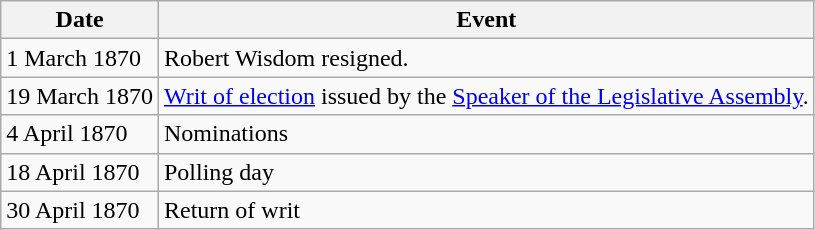<table class="wikitable">
<tr>
<th>Date</th>
<th>Event</th>
</tr>
<tr>
<td>1 March 1870</td>
<td>Robert Wisdom resigned.</td>
</tr>
<tr>
<td>19 March 1870</td>
<td><a href='#'>Writ of election</a> issued by the <a href='#'>Speaker of the Legislative Assembly</a>.</td>
</tr>
<tr>
<td>4 April 1870</td>
<td>Nominations</td>
</tr>
<tr>
<td>18 April 1870</td>
<td>Polling day</td>
</tr>
<tr>
<td>30 April 1870</td>
<td>Return of writ</td>
</tr>
</table>
